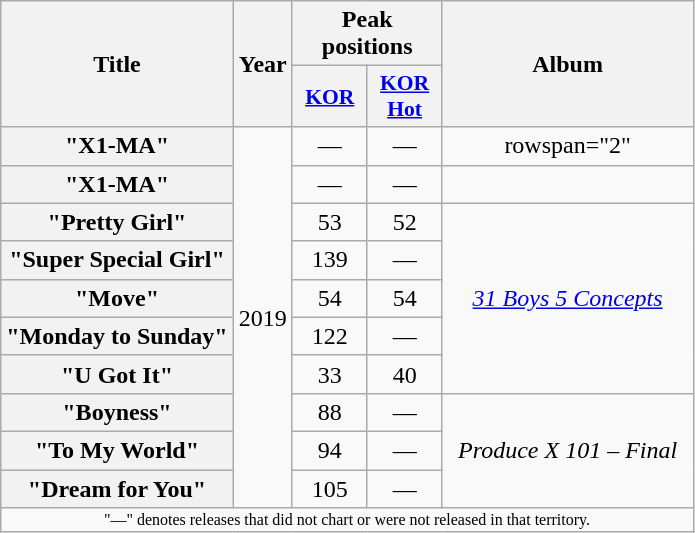<table class="wikitable plainrowheaders" style="text-align:center;">
<tr>
<th rowspan="2">Title</th>
<th rowspan="2">Year</th>
<th scope="col" colspan="2">Peak positions</th>
<th rowspan="2" style="width:10em;">Album</th>
</tr>
<tr>
<th scope="col" style="width:3em;font-size:90%;"><a href='#'>KOR</a><br></th>
<th scope="col" style="width:3em;font-size:90%;"><a href='#'>KOR<br>Hot</a><br></th>
</tr>
<tr>
<th scope="row">"X1-MA" </th>
<td rowspan="10">2019</td>
<td>—</td>
<td>—</td>
<td>rowspan="2" </td>
</tr>
<tr>
<th scope="row">"X1-MA" </th>
<td>—</td>
<td>—</td>
</tr>
<tr>
<th scope="row">"Pretty Girl" </th>
<td>53</td>
<td>52</td>
<td rowspan="5"><em><a href='#'>31 Boys 5 Concepts</a></em></td>
</tr>
<tr>
<th scope="row">"Super Special Girl"</th>
<td>139</td>
<td>—</td>
</tr>
<tr>
<th scope="row">"Move" </th>
<td>54</td>
<td>54</td>
</tr>
<tr>
<th scope="row">"Monday to Sunday"</th>
<td>122</td>
<td>—</td>
</tr>
<tr>
<th scope="row">"U Got It"</th>
<td>33</td>
<td>40</td>
</tr>
<tr>
<th scope="row">"Boyness" </th>
<td>88</td>
<td>—</td>
<td rowspan="3"><em>Produce X 101 – Final</em></td>
</tr>
<tr>
<th scope="row">"To My World"</th>
<td>94</td>
<td>—</td>
</tr>
<tr>
<th scope="row">"Dream for You" </th>
<td>105</td>
<td>—</td>
</tr>
<tr>
<td colspan="5" style="text-align:center; font-size:8pt;">"—" denotes releases that did not chart or were not released in that territory.</td>
</tr>
</table>
